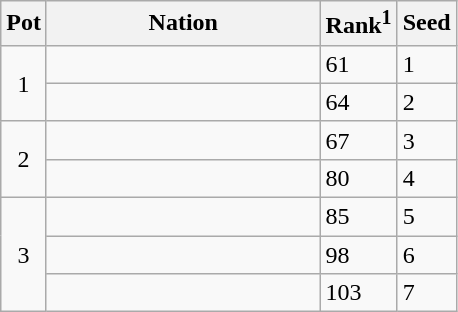<table class="wikitable">
<tr>
<th>Pot</th>
<th width="175">Nation</th>
<th>Rank<sup>1</sup></th>
<th>Seed</th>
</tr>
<tr>
<td rowspan=2 style="text-align:center;">1</td>
<td></td>
<td>61</td>
<td>1</td>
</tr>
<tr>
<td></td>
<td>64</td>
<td>2</td>
</tr>
<tr>
<td rowspan=2 style="text-align:center;">2</td>
<td></td>
<td>67</td>
<td>3</td>
</tr>
<tr>
<td></td>
<td>80</td>
<td>4</td>
</tr>
<tr>
<td rowspan=3 style="text-align:center;">3</td>
<td></td>
<td>85</td>
<td>5</td>
</tr>
<tr>
<td></td>
<td>98</td>
<td>6</td>
</tr>
<tr>
<td></td>
<td>103</td>
<td>7</td>
</tr>
</table>
